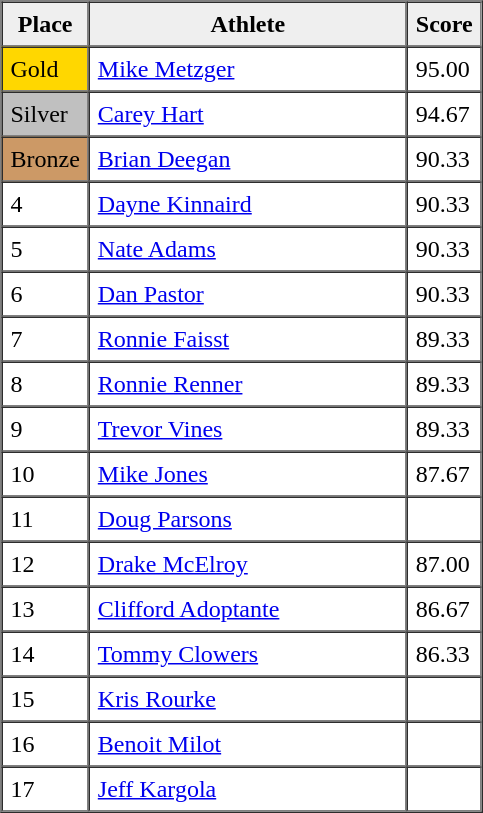<table border=1 cellpadding=5 cellspacing=0>
<tr>
<th style="background:#efefef;" width="20">Place</th>
<th style="background:#efefef;" width="200">Athlete</th>
<th style="background:#efefef;" width="20">Score</th>
</tr>
<tr align=left>
<td style="background:gold;">Gold</td>
<td><a href='#'>Mike Metzger</a></td>
<td>95.00</td>
</tr>
<tr align=left>
<td style="background:silver;">Silver</td>
<td><a href='#'>Carey Hart</a></td>
<td>94.67</td>
</tr>
<tr align=left>
<td style="background:#CC9966;">Bronze</td>
<td><a href='#'>Brian Deegan</a></td>
<td>90.33</td>
</tr>
<tr align=left>
<td>4</td>
<td><a href='#'>Dayne Kinnaird</a></td>
<td>90.33</td>
</tr>
<tr align=left>
<td>5</td>
<td><a href='#'>Nate Adams</a></td>
<td>90.33</td>
</tr>
<tr align=left>
<td>6</td>
<td><a href='#'>Dan Pastor</a></td>
<td>90.33</td>
</tr>
<tr align=left>
<td>7</td>
<td><a href='#'>Ronnie Faisst</a></td>
<td>89.33</td>
</tr>
<tr align=left>
<td>8</td>
<td><a href='#'>Ronnie Renner</a></td>
<td>89.33</td>
</tr>
<tr align=left>
<td>9</td>
<td><a href='#'>Trevor Vines</a></td>
<td>89.33</td>
</tr>
<tr align=left>
<td>10</td>
<td><a href='#'>Mike Jones</a></td>
<td>87.67</td>
</tr>
<tr align=left>
<td>11</td>
<td><a href='#'>Doug Parsons</a></td>
<td></td>
</tr>
<tr align=left>
<td>12</td>
<td><a href='#'>Drake McElroy</a></td>
<td>87.00</td>
</tr>
<tr align=left>
<td>13</td>
<td><a href='#'>Clifford Adoptante</a></td>
<td>86.67</td>
</tr>
<tr align=left>
<td>14</td>
<td><a href='#'>Tommy Clowers</a></td>
<td>86.33</td>
</tr>
<tr align=left>
<td>15</td>
<td><a href='#'>Kris Rourke</a></td>
<td></td>
</tr>
<tr align=left>
<td>16</td>
<td><a href='#'>Benoit Milot</a></td>
<td></td>
</tr>
<tr align=left>
<td>17</td>
<td><a href='#'>Jeff Kargola</a></td>
<td></td>
</tr>
<tr align=left>
</tr>
</table>
